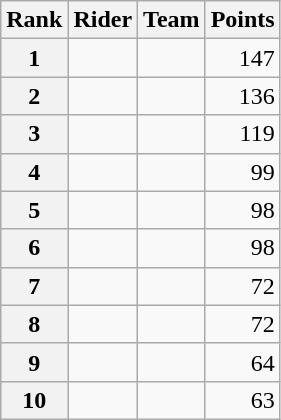<table class="wikitable">
<tr>
<th scope="col">Rank</th>
<th scope="col">Rider</th>
<th scope="col">Team</th>
<th scope="col">Points</th>
</tr>
<tr>
<th scope="row">1</th>
<td>  </td>
<td></td>
<td style="text-align:right;">147</td>
</tr>
<tr>
<th scope="row">2</th>
<td> </td>
<td></td>
<td style="text-align:right;">136</td>
</tr>
<tr>
<th scope="row">3</th>
<td></td>
<td></td>
<td style="text-align:right;">119</td>
</tr>
<tr>
<th scope="row">4</th>
<td></td>
<td></td>
<td style="text-align:right;">99</td>
</tr>
<tr>
<th scope="row">5</th>
<td> </td>
<td></td>
<td style="text-align:right;">98</td>
</tr>
<tr>
<th scope="row">6</th>
<td></td>
<td></td>
<td style="text-align:right;">98</td>
</tr>
<tr>
<th scope="row">7</th>
<td></td>
<td></td>
<td style="text-align:right;">72</td>
</tr>
<tr>
<th scope="row">8</th>
<td></td>
<td></td>
<td style="text-align:right;">72</td>
</tr>
<tr>
<th scope="row">9</th>
<td></td>
<td></td>
<td style="text-align:right;">64</td>
</tr>
<tr>
<th scope="row">10</th>
<td></td>
<td></td>
<td style="text-align:right;">63</td>
</tr>
</table>
